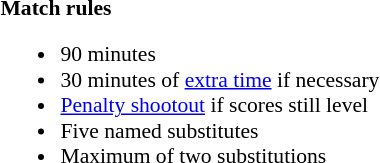<table width=100% style="font-size: 90%">
<tr>
<td width=50% valign=top><br><strong>Match rules</strong><ul><li>90 minutes</li><li>30 minutes of <a href='#'>extra time</a> if necessary</li><li><a href='#'>Penalty shootout</a> if scores still level</li><li>Five named substitutes</li><li>Maximum of two substitutions</li></ul></td>
</tr>
</table>
